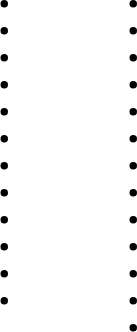<table>
<tr>
<td style="vertical-align:top; width:25%;"><br><ul><li></li><li></li><li></li><li></li><li></li><li></li><li></li><li></li><li></li><li></li><li></li><li></li></ul></td>
<td style="vertical-align:top; width:25%;"><br><ul><li></li><li></li><li></li><li></li><li></li><li></li><li></li><li></li><li></li><li></li><li></li><li></li><li></li></ul></td>
</tr>
</table>
